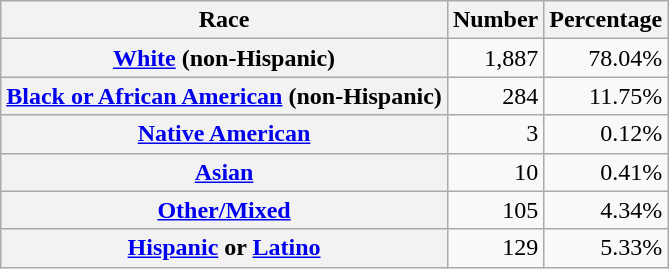<table class="wikitable" style="text-align:right">
<tr>
<th scope="col">Race</th>
<th scope="col">Number</th>
<th scope="col">Percentage</th>
</tr>
<tr>
<th scope="row"><a href='#'>White</a> (non-Hispanic)</th>
<td>1,887</td>
<td>78.04%</td>
</tr>
<tr>
<th scope="row"><a href='#'>Black or African American</a> (non-Hispanic)</th>
<td>284</td>
<td>11.75%</td>
</tr>
<tr>
<th scope="row"><a href='#'>Native American</a></th>
<td>3</td>
<td>0.12%</td>
</tr>
<tr>
<th scope="row"><a href='#'>Asian</a></th>
<td>10</td>
<td>0.41%</td>
</tr>
<tr>
<th scope="row"><a href='#'>Other/Mixed</a></th>
<td>105</td>
<td>4.34%</td>
</tr>
<tr>
<th scope="row"><a href='#'>Hispanic</a> or <a href='#'>Latino</a></th>
<td>129</td>
<td>5.33%</td>
</tr>
</table>
